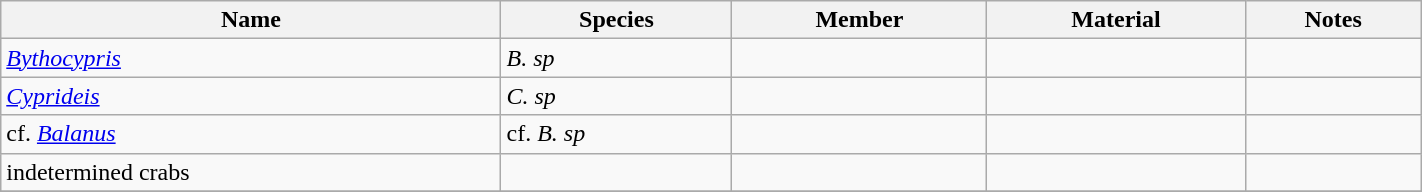<table class="wikitable" align="center" width="75%">
<tr>
<th>Name</th>
<th>Species</th>
<th>Member</th>
<th>Material</th>
<th>Notes</th>
</tr>
<tr>
<td><em><a href='#'>Bythocypris</a></em></td>
<td><em>B. sp</em></td>
<td></td>
<td></td>
<td></td>
</tr>
<tr>
<td><em><a href='#'>Cyprideis</a></em></td>
<td><em>C. sp</em></td>
<td></td>
<td></td>
<td></td>
</tr>
<tr>
<td>cf. <em><a href='#'>Balanus</a></em></td>
<td>cf. <em>B. sp</em></td>
<td></td>
<td></td>
<td></td>
</tr>
<tr>
<td>indetermined crabs </td>
<td></td>
<td></td>
<td></td>
<td></td>
</tr>
<tr>
</tr>
</table>
